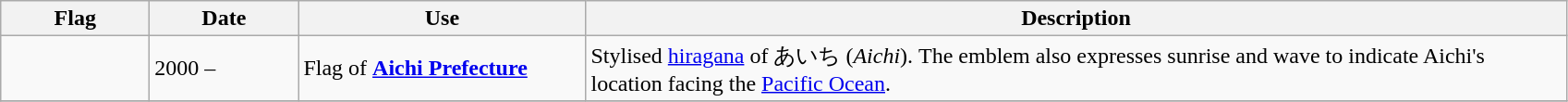<table class="wikitable" style="background:#FFFFF;">
<tr>
<th style="width:100px;">Flag</th>
<th style="width:100px;">Date</th>
<th style="width:200px;">Use</th>
<th style="width:700px;">Description</th>
</tr>
<tr>
<td></td>
<td>2000 –</td>
<td Flag of Aichi Prefecture>Flag of <strong><a href='#'>Aichi Prefecture</a></strong></td>
<td>Stylised <a href='#'>hiragana</a> of あいち (<em>Aichi</em>). The emblem also expresses sunrise and wave to indicate Aichi's location facing the <a href='#'>Pacific Ocean</a>.</td>
</tr>
<tr>
</tr>
</table>
